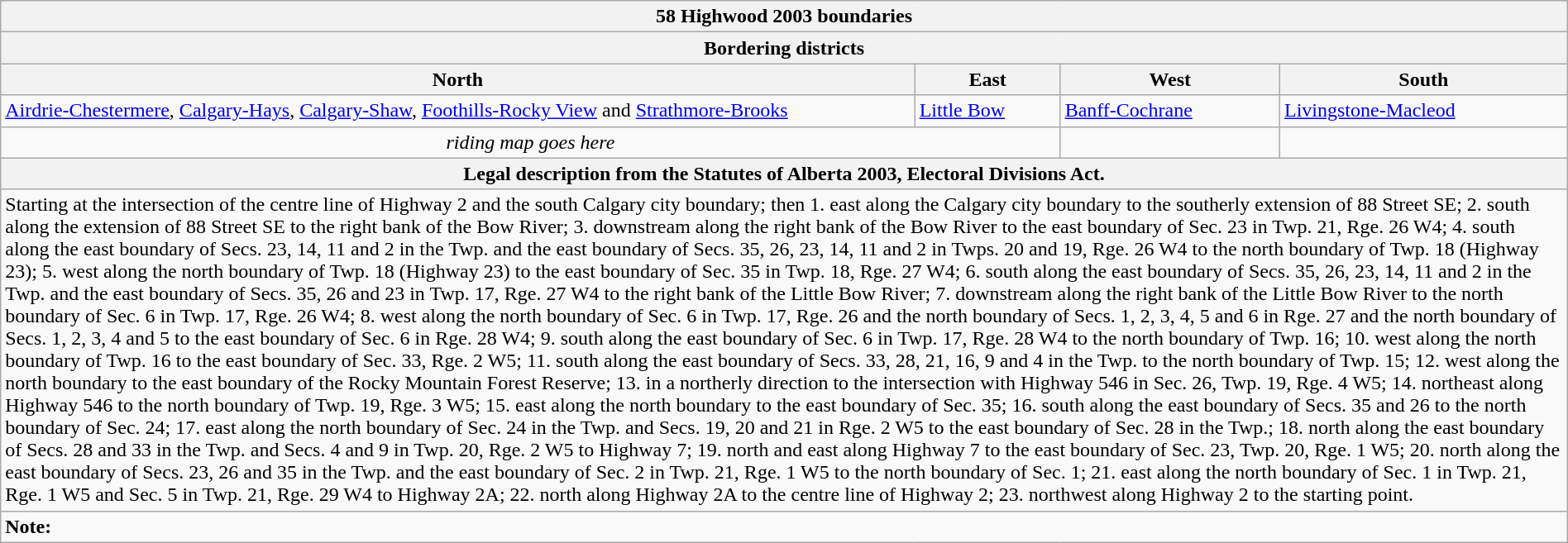<table class="wikitable collapsible collapsed" style="width:100%;">
<tr>
<th colspan=4>58 Highwood 2003 boundaries</th>
</tr>
<tr>
<th colspan=4>Bordering districts</th>
</tr>
<tr>
<th>North</th>
<th>East</th>
<th>West</th>
<th>South</th>
</tr>
<tr>
<td><a href='#'>Airdrie-Chestermere</a>, <a href='#'>Calgary-Hays</a>, <a href='#'>Calgary-Shaw</a>, <a href='#'>Foothills-Rocky View</a> and <a href='#'>Strathmore-Brooks</a></td>
<td><a href='#'>Little Bow</a></td>
<td><a href='#'>Banff-Cochrane</a></td>
<td><a href='#'>Livingstone-Macleod</a></td>
</tr>
<tr>
<td colspan=2 align=center><em>riding map goes here</em></td>
<td align=center></td>
<td align=center></td>
</tr>
<tr>
<th colspan=4>Legal description from the Statutes of Alberta 2003, Electoral Divisions Act.</th>
</tr>
<tr>
<td colspan=4>Starting at the intersection of the centre line of Highway 2 and the south Calgary city boundary; then 1. east along the Calgary city boundary to the southerly extension of 88 Street SE; 2. south along the extension of 88 Street SE to the right bank of the Bow River; 3. downstream along the right bank of the Bow River to the east boundary of Sec. 23 in Twp. 21, Rge. 26 W4; 4. south along the east boundary of Secs. 23, 14, 11 and 2 in the Twp. and the east boundary of Secs. 35, 26, 23, 14, 11 and 2 in Twps. 20 and 19, Rge. 26 W4 to the north boundary of Twp. 18 (Highway 23); 5. west along the north boundary of Twp. 18 (Highway 23) to the east boundary of Sec. 35 in Twp. 18, Rge. 27 W4; 6. south along the east boundary of Secs. 35, 26, 23, 14, 11 and 2 in the Twp. and the east boundary of Secs. 35, 26 and 23 in Twp. 17, Rge. 27 W4 to the right bank of the Little Bow River; 7. downstream along the right bank of the Little Bow River to the north boundary of Sec. 6 in Twp. 17, Rge. 26 W4; 8. west along the north boundary of Sec. 6 in Twp. 17, Rge. 26 and the north boundary of Secs. 1, 2, 3, 4, 5 and 6 in Rge. 27 and the north boundary of Secs. 1, 2, 3, 4 and 5 to the east boundary of Sec. 6 in Rge. 28 W4; 9. south along the east boundary of Sec. 6 in Twp. 17, Rge. 28 W4 to the north boundary of Twp. 16; 10. west along the north boundary of Twp. 16 to the east boundary of Sec. 33, Rge. 2 W5; 11. south along the east boundary of Secs. 33, 28, 21, 16, 9 and 4 in the Twp. to the north boundary of Twp. 15; 12. west along the north boundary to the east boundary of the Rocky Mountain Forest Reserve; 13. in a northerly direction to the  intersection with Highway 546 in Sec. 26, Twp. 19, Rge. 4 W5; 14. northeast along Highway 546 to the north boundary of Twp. 19, Rge. 3 W5; 15. east along the north boundary to the east boundary of Sec. 35; 16. south along the east boundary of Secs. 35 and 26 to the north boundary of Sec. 24; 17. east along the north boundary of Sec. 24 in the Twp. and Secs. 19, 20 and 21 in Rge. 2 W5 to the east boundary of Sec. 28 in the Twp.; 18. north along the east boundary of Secs. 28 and 33 in the Twp. and Secs. 4 and 9 in Twp. 20, Rge. 2 W5 to Highway 7; 19. north and east along Highway 7 to the east boundary of Sec. 23, Twp. 20, Rge. 1 W5; 20. north along the east boundary of Secs. 23, 26 and 35 in the Twp. and the east boundary of Sec. 2 in Twp. 21, Rge. 1 W5 to the north boundary of Sec. 1; 21. east along the north boundary of Sec. 1 in Twp. 21, Rge. 1 W5 and Sec. 5 in Twp. 21, Rge. 29 W4 to Highway 2A; 22. north along Highway 2A to the centre line of Highway 2; 23. northwest along Highway 2 to the starting point.</td>
</tr>
<tr>
<td colspan=4><strong>Note:</strong></td>
</tr>
</table>
